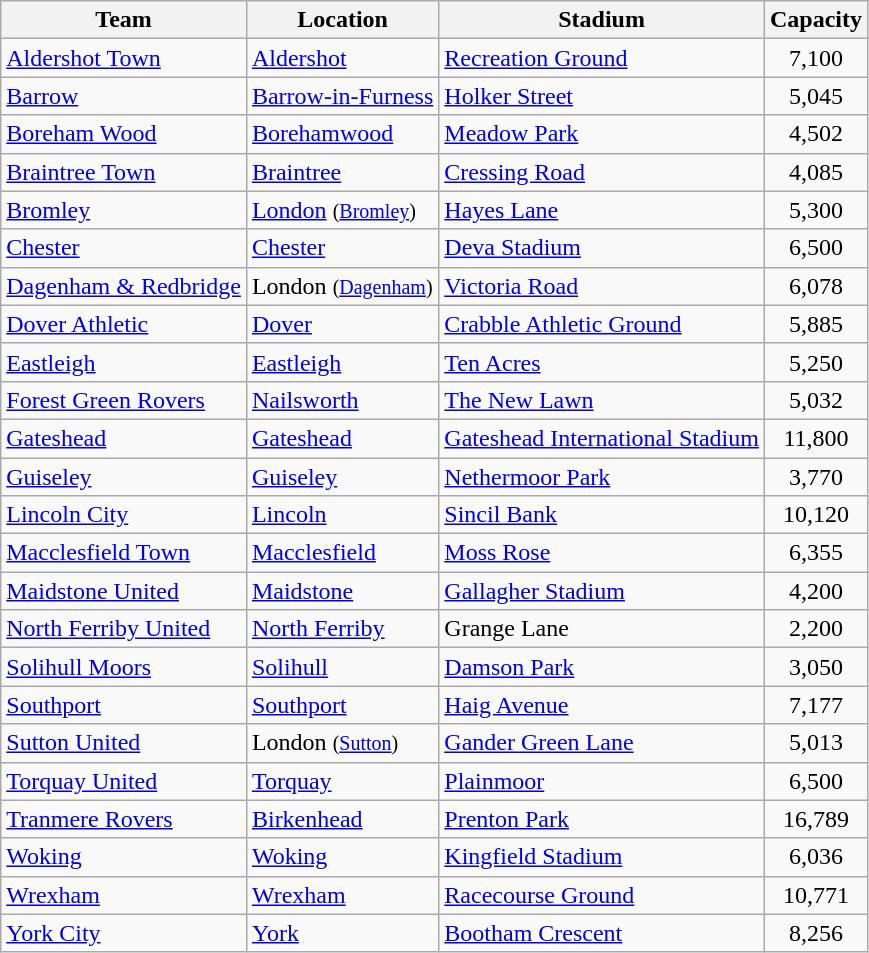<table class="wikitable sortable">
<tr>
<th>Team</th>
<th>Location</th>
<th>Stadium</th>
<th>Capacity</th>
</tr>
<tr>
<td><a href='#'>Aldershot Town</a></td>
<td><a href='#'>Aldershot</a></td>
<td><a href='#'>Recreation Ground</a></td>
<td align="center">7,100</td>
</tr>
<tr>
<td><a href='#'>Barrow</a></td>
<td><a href='#'>Barrow-in-Furness</a></td>
<td><a href='#'>Holker Street</a></td>
<td align="center">5,045</td>
</tr>
<tr>
<td><a href='#'>Boreham Wood</a></td>
<td><a href='#'>Borehamwood</a></td>
<td><a href='#'>Meadow Park</a></td>
<td align="center">4,502</td>
</tr>
<tr>
<td><a href='#'>Braintree Town</a></td>
<td><a href='#'>Braintree</a></td>
<td><a href='#'>Cressing Road</a></td>
<td align="center">4,085</td>
</tr>
<tr>
<td><a href='#'>Bromley</a></td>
<td><a href='#'>London</a> <small>(<a href='#'>Bromley</a>)</small></td>
<td><a href='#'>Hayes Lane</a></td>
<td align="center">5,300</td>
</tr>
<tr>
<td><a href='#'>Chester</a></td>
<td><a href='#'>Chester</a></td>
<td><a href='#'>Deva Stadium</a></td>
<td align="center">6,500</td>
</tr>
<tr>
<td><a href='#'>Dagenham & Redbridge</a></td>
<td>London <small>(<a href='#'>Dagenham</a>)</small></td>
<td><a href='#'>Victoria Road</a></td>
<td align="center">6,078</td>
</tr>
<tr>
<td><a href='#'>Dover Athletic</a></td>
<td><a href='#'>Dover</a></td>
<td><a href='#'>Crabble Athletic Ground</a></td>
<td align="center">5,885</td>
</tr>
<tr>
<td><a href='#'>Eastleigh</a></td>
<td><a href='#'>Eastleigh</a></td>
<td><a href='#'>Ten Acres</a></td>
<td align="center">5,250</td>
</tr>
<tr>
<td><a href='#'>Forest Green Rovers</a></td>
<td><a href='#'>Nailsworth</a></td>
<td><a href='#'>The New Lawn</a></td>
<td align="center">5,032</td>
</tr>
<tr>
<td><a href='#'>Gateshead</a></td>
<td><a href='#'>Gateshead</a></td>
<td><a href='#'>Gateshead International Stadium</a></td>
<td align="center">11,800</td>
</tr>
<tr>
<td><a href='#'>Guiseley</a></td>
<td><a href='#'>Guiseley</a></td>
<td><a href='#'>Nethermoor Park</a></td>
<td align="center">3,770</td>
</tr>
<tr>
<td><a href='#'>Lincoln City</a></td>
<td><a href='#'>Lincoln</a></td>
<td><a href='#'>Sincil Bank</a></td>
<td align="center">10,120</td>
</tr>
<tr>
<td><a href='#'>Macclesfield Town</a></td>
<td><a href='#'>Macclesfield</a></td>
<td><a href='#'>Moss Rose</a></td>
<td align="center">6,355</td>
</tr>
<tr>
<td><a href='#'>Maidstone United</a></td>
<td><a href='#'>Maidstone</a></td>
<td><a href='#'>Gallagher Stadium</a></td>
<td align="center">4,200</td>
</tr>
<tr>
<td><a href='#'>North Ferriby United</a></td>
<td><a href='#'>North Ferriby</a></td>
<td>Grange Lane</td>
<td align="center">2,200</td>
</tr>
<tr>
<td><a href='#'>Solihull Moors</a></td>
<td><a href='#'>Solihull</a></td>
<td><a href='#'>Damson Park</a></td>
<td align="center">3,050</td>
</tr>
<tr>
<td><a href='#'>Southport</a></td>
<td><a href='#'>Southport</a></td>
<td><a href='#'>Haig Avenue</a></td>
<td align="center">7,177</td>
</tr>
<tr>
<td><a href='#'>Sutton United</a></td>
<td>London <small>(<a href='#'>Sutton</a>)</small></td>
<td><a href='#'>Gander Green Lane</a></td>
<td align="center">5,013</td>
</tr>
<tr>
<td><a href='#'>Torquay United</a></td>
<td><a href='#'>Torquay</a></td>
<td><a href='#'>Plainmoor</a></td>
<td align="center">6,500</td>
</tr>
<tr>
<td><a href='#'>Tranmere Rovers</a></td>
<td><a href='#'>Birkenhead</a></td>
<td><a href='#'>Prenton Park</a></td>
<td align="center">16,789</td>
</tr>
<tr>
<td><a href='#'>Woking</a></td>
<td><a href='#'>Woking</a></td>
<td><a href='#'>Kingfield Stadium</a></td>
<td align="center">6,036</td>
</tr>
<tr>
<td><a href='#'>Wrexham</a></td>
<td><a href='#'>Wrexham</a></td>
<td><a href='#'>Racecourse Ground</a></td>
<td align="center">10,771</td>
</tr>
<tr>
<td><a href='#'>York City</a></td>
<td><a href='#'>York</a></td>
<td><a href='#'>Bootham Crescent</a></td>
<td style="text-align:center;">8,256</td>
</tr>
</table>
